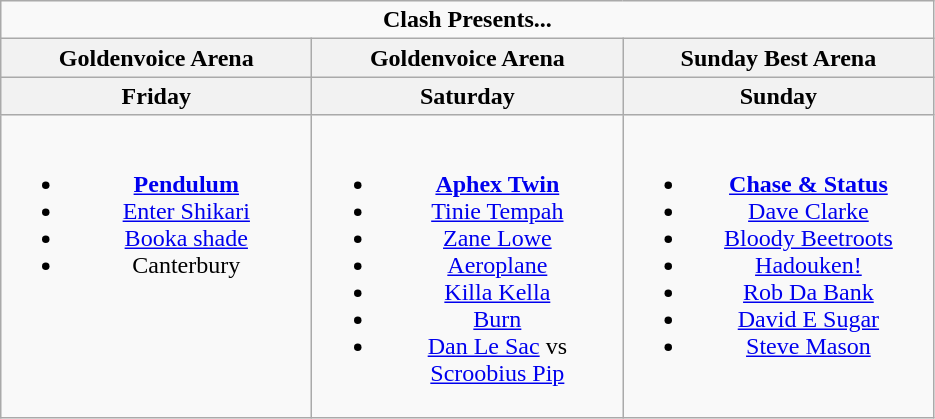<table class="wikitable">
<tr>
<td colspan="3" align="center"><strong>Clash Presents...</strong></td>
</tr>
<tr>
<th>Goldenvoice Arena</th>
<th>Goldenvoice Arena</th>
<th>Sunday Best Arena</th>
</tr>
<tr>
<th>Friday</th>
<th>Saturday</th>
<th>Sunday</th>
</tr>
<tr>
<td valign="top" align="center" width=200><br><ul><li><strong><a href='#'>Pendulum</a></strong></li><li><a href='#'>Enter Shikari</a></li><li><a href='#'>Booka shade</a></li><li>Canterbury</li></ul></td>
<td valign="top" align="center" width=200><br><ul><li><strong><a href='#'>Aphex Twin</a></strong></li><li><a href='#'>Tinie Tempah</a></li><li><a href='#'>Zane Lowe</a></li><li><a href='#'>Aeroplane</a></li><li><a href='#'>Killa Kella</a></li><li><a href='#'>Burn</a></li><li><a href='#'>Dan Le Sac</a> vs <a href='#'>Scroobius Pip</a></li></ul></td>
<td valign="top" align="center" width=200><br><ul><li><strong><a href='#'>Chase & Status</a></strong></li><li><a href='#'>Dave Clarke</a></li><li><a href='#'>Bloody Beetroots</a></li><li><a href='#'>Hadouken!</a></li><li><a href='#'>Rob Da Bank</a></li><li><a href='#'>David E Sugar</a></li><li><a href='#'>Steve Mason</a></li></ul></td>
</tr>
</table>
